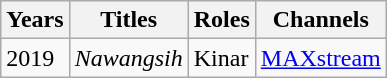<table class="wikitable sortable">
<tr>
<th>Years</th>
<th>Titles</th>
<th>Roles</th>
<th>Channels</th>
</tr>
<tr>
<td>2019</td>
<td><em>Nawangsih</em></td>
<td>Kinar</td>
<td><a href='#'>MAXstream</a></td>
</tr>
</table>
